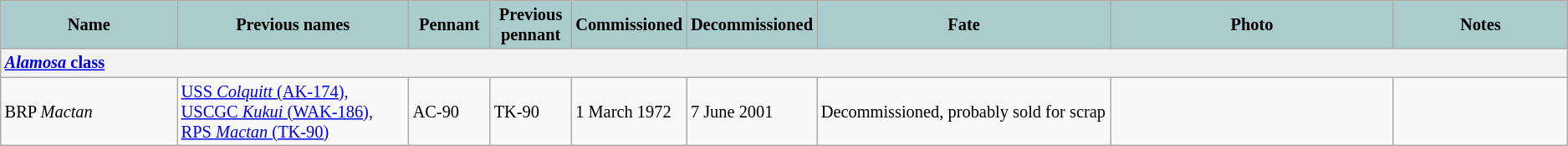<table class="wikitable" style="font-size:85%;">
<tr>
<th style="text-align: center; background: #aacccc;" width="150">Name</th>
<th style="text-align: center; background: #aacccc;" width="200">Previous names</th>
<th style="text-align: center; background: #aacccc;" width="60">Pennant</th>
<th style="text-align: center; background: #aacccc;" width="60">Previous pennant</th>
<th style="text-align: center; background: #aacccc;" width="50">Commissioned</th>
<th style="text-align: center; background: #aacccc;" width="50">Decommissioned</th>
<th style="text-align: center; background: #aacccc;" width="250">Fate</th>
<th style="text-align: center; background: #aacccc;" width="250">Photo</th>
<th style="text-align: center; background: #aacccc;" width="150">Notes</th>
</tr>
<tr>
<th style="text-align: left;" colspan="9"><a href='#'><em>Alamosa</em> class</a></th>
</tr>
<tr>
<td>BRP <em>Mactan</em></td>
<td><a href='#'>USS <em>Colquitt</em> (AK-174),<br>USCGC <em>Kukui</em> (WAK-186),<br>RPS <em>Mactan</em> (TK-90)</a></td>
<td>AC-90</td>
<td>TK-90</td>
<td>1 March 1972</td>
<td>7 June 2001</td>
<td>Decommissioned, probably sold for scrap</td>
<td></td>
<td></td>
</tr>
</table>
